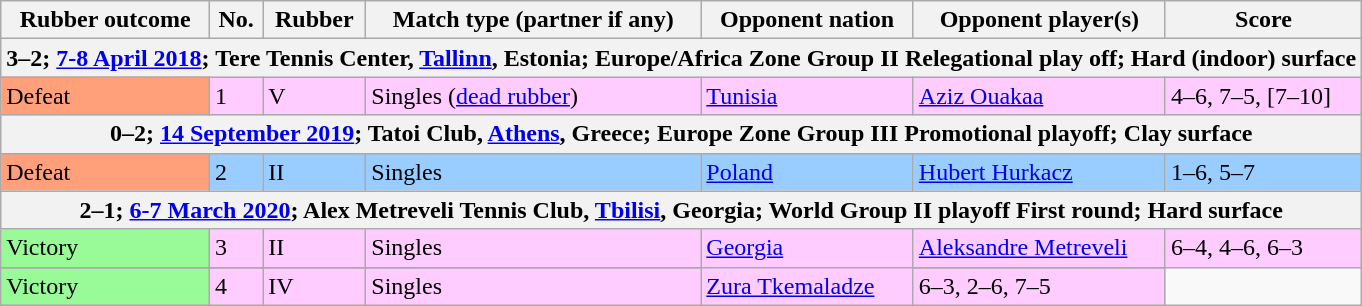<table class=wikitable>
<tr>
<th>Rubber outcome</th>
<th>No.</th>
<th>Rubber</th>
<th>Match type (partner if any)</th>
<th>Opponent nation</th>
<th>Opponent player(s)</th>
<th>Score</th>
</tr>
<tr>
<th colspan=7>3–2; <a href='#'>7-8 April 2018</a>; Tere Tennis Center, <a href='#'>Tallinn</a>, Estonia; Europe/Africa Zone Group II Relegational play off; Hard (indoor) surface</th>
</tr>
<tr bgcolor=#FFCCFF>
<td bgcolor=FFA07A>Defeat</td>
<td>1</td>
<td>V</td>
<td>Singles (<a href='#'>dead rubber</a>)</td>
<td> <a href='#'>Tunisia</a></td>
<td><a href='#'>Aziz Ouakaa</a></td>
<td>4–6, 7–5, [7–10]</td>
</tr>
<tr>
<th colspan=7>0–2; <a href='#'>14 September 2019</a>; Tatoi Club, <a href='#'>Athens</a>, Greece; Europe Zone Group III Promotional playoff; Clay surface</th>
</tr>
<tr bgcolor=#99CCFF>
<td bgcolor=FFA07A>Defeat</td>
<td>2</td>
<td>II</td>
<td>Singles</td>
<td> <a href='#'>Poland</a></td>
<td><a href='#'>Hubert Hurkacz</a></td>
<td>1–6, 5–7</td>
</tr>
<tr>
<th colspan=7>2–1; <a href='#'>6-7 March 2020</a>; Alex Metreveli Tennis Club, <a href='#'>Tbilisi</a>, Georgia; World Group II playoff First round; Hard surface</th>
</tr>
<tr bgcolor=#FFCCFF>
<td bgcolor=98FB98>Victory</td>
<td>3</td>
<td>II</td>
<td>Singles</td>
<td rowspan=2> <a href='#'>Georgia</a></td>
<td><a href='#'>Aleksandre Metreveli</a></td>
<td>6–4, 4–6, 6–3</td>
</tr>
<tr>
</tr>
<tr bgcolor=#FFCCFF>
<td bgcolor=98FB98>Victory</td>
<td>4</td>
<td>IV</td>
<td>Singles</td>
<td><a href='#'>Zura Tkemaladze</a></td>
<td>6–3, 2–6, 7–5</td>
</tr>
</table>
